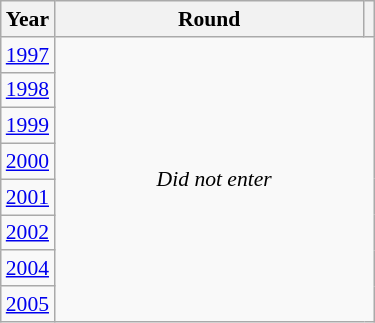<table class="wikitable" style="text-align: center; font-size:90%">
<tr>
<th>Year</th>
<th style="width:200px">Round</th>
<th></th>
</tr>
<tr>
<td><a href='#'>1997</a></td>
<td colspan="2" rowspan="8"><em>Did not enter</em></td>
</tr>
<tr>
<td><a href='#'>1998</a></td>
</tr>
<tr>
<td><a href='#'>1999</a></td>
</tr>
<tr>
<td><a href='#'>2000</a></td>
</tr>
<tr>
<td><a href='#'>2001</a></td>
</tr>
<tr>
<td><a href='#'>2002</a></td>
</tr>
<tr>
<td><a href='#'>2004</a></td>
</tr>
<tr>
<td><a href='#'>2005</a></td>
</tr>
</table>
